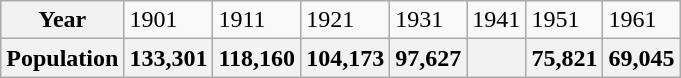<table class="wikitable">
<tr>
<th>Year</th>
<td>1901</td>
<td>1911</td>
<td>1921</td>
<td>1931</td>
<td>1941</td>
<td>1951</td>
<td>1961</td>
</tr>
<tr>
<th>Population</th>
<th>133,301</th>
<th>118,160</th>
<th>104,173</th>
<th>97,627</th>
<th></th>
<th>75,821</th>
<th>69,045</th>
</tr>
</table>
